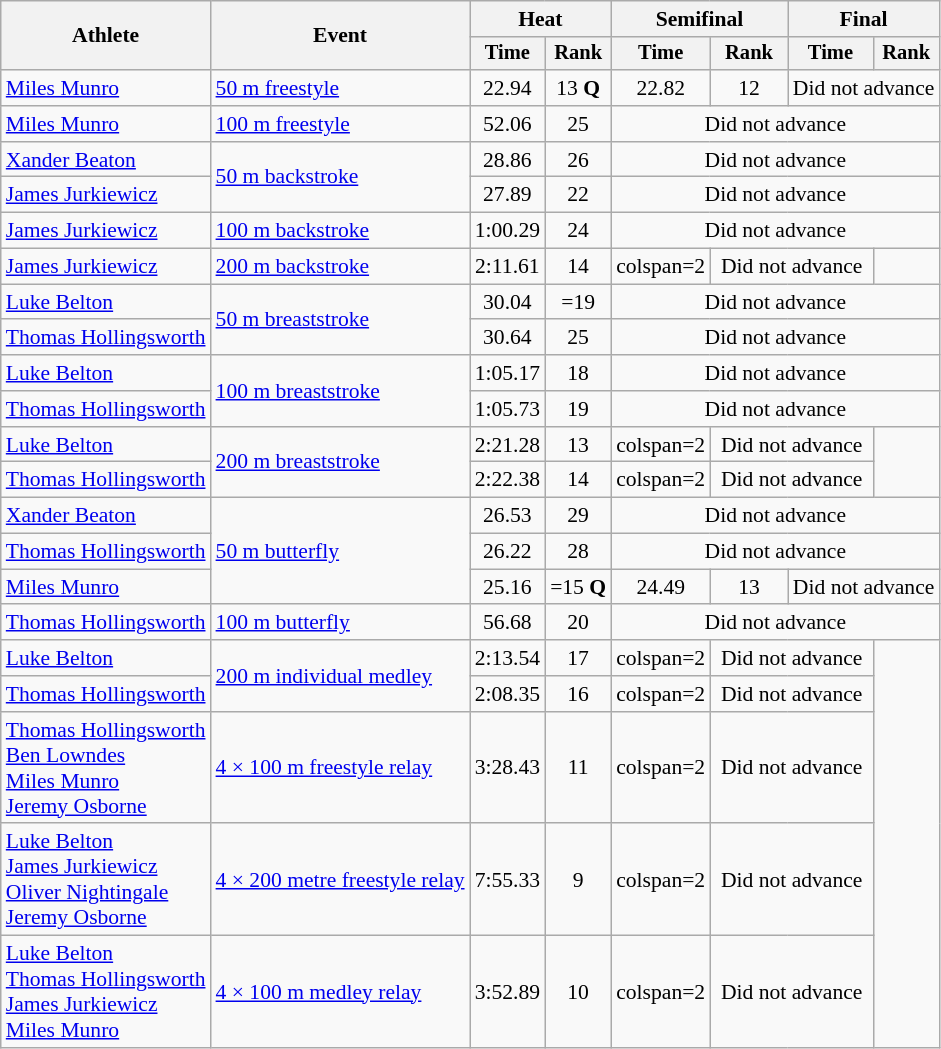<table class=wikitable style=font-size:90%>
<tr>
<th rowspan=2>Athlete</th>
<th rowspan=2>Event</th>
<th colspan=2>Heat</th>
<th colspan=2>Semifinal</th>
<th colspan=2>Final</th>
</tr>
<tr style=font-size:95%>
<th>Time</th>
<th>Rank</th>
<th>Time</th>
<th>Rank</th>
<th>Time</th>
<th>Rank</th>
</tr>
<tr align=center>
<td align=left><a href='#'>Miles Munro</a></td>
<td align=left><a href='#'>50 m freestyle</a></td>
<td>22.94</td>
<td>13 <strong>Q</strong></td>
<td>22.82</td>
<td>12</td>
<td colspan=2>Did not advance</td>
</tr>
<tr align=center>
<td align=left><a href='#'>Miles Munro</a></td>
<td align=left><a href='#'>100 m freestyle</a></td>
<td>52.06</td>
<td>25</td>
<td colspan=4>Did not advance</td>
</tr>
<tr align=center>
<td align=left><a href='#'>Xander Beaton</a></td>
<td align=left rowspan=2><a href='#'>50 m backstroke</a></td>
<td>28.86</td>
<td>26</td>
<td colspan=4>Did not advance</td>
</tr>
<tr align=center>
<td align=left><a href='#'>James Jurkiewicz</a></td>
<td>27.89</td>
<td>22</td>
<td colspan=4>Did not advance</td>
</tr>
<tr align=center>
<td align=left><a href='#'>James Jurkiewicz</a></td>
<td align=left><a href='#'>100 m backstroke</a></td>
<td>1:00.29</td>
<td>24</td>
<td colspan=4>Did not advance</td>
</tr>
<tr align=center>
<td align=left><a href='#'>James Jurkiewicz</a></td>
<td align=left><a href='#'>200 m backstroke</a></td>
<td>2:11.61</td>
<td>14</td>
<td>colspan=2 </td>
<td colspan=2>Did not advance</td>
</tr>
<tr align=center>
<td align=left><a href='#'>Luke Belton</a></td>
<td align=left rowspan=2><a href='#'>50 m breaststroke</a></td>
<td>30.04</td>
<td>=19</td>
<td colspan=4>Did not advance</td>
</tr>
<tr align=center>
<td align=left><a href='#'>Thomas Hollingsworth</a></td>
<td>30.64</td>
<td>25</td>
<td colspan=4>Did not advance</td>
</tr>
<tr align=center>
<td align=left><a href='#'>Luke Belton</a></td>
<td align=left rowspan=2><a href='#'>100 m breaststroke</a></td>
<td>1:05.17</td>
<td>18</td>
<td colspan=4>Did not advance</td>
</tr>
<tr align=center>
<td align=left><a href='#'>Thomas Hollingsworth</a></td>
<td>1:05.73</td>
<td>19</td>
<td colspan=4>Did not advance</td>
</tr>
<tr align=center>
<td align=left><a href='#'>Luke Belton</a></td>
<td align=left rowspan=2><a href='#'>200 m breaststroke</a></td>
<td>2:21.28</td>
<td>13</td>
<td>colspan=2 </td>
<td colspan=2>Did not advance</td>
</tr>
<tr align=center>
<td align=left><a href='#'>Thomas Hollingsworth</a></td>
<td>2:22.38</td>
<td>14</td>
<td>colspan=2 </td>
<td colspan=2>Did not advance</td>
</tr>
<tr align=center>
<td align=left><a href='#'>Xander Beaton</a></td>
<td align=left rowspan=3><a href='#'>50 m butterfly</a></td>
<td>26.53</td>
<td>29</td>
<td colspan=4>Did not advance</td>
</tr>
<tr align=center>
<td align=left><a href='#'>Thomas Hollingsworth</a></td>
<td>26.22</td>
<td>28</td>
<td colspan=4>Did not advance</td>
</tr>
<tr align=center>
<td align=left><a href='#'>Miles Munro</a></td>
<td>25.16</td>
<td>=15 <strong>Q</strong></td>
<td>24.49</td>
<td>13</td>
<td colspan=2>Did not advance</td>
</tr>
<tr align=center>
<td align=left><a href='#'>Thomas Hollingsworth</a></td>
<td align=left><a href='#'>100 m butterfly</a></td>
<td>56.68</td>
<td>20</td>
<td colspan=4>Did not advance</td>
</tr>
<tr align=center>
<td align=left><a href='#'>Luke Belton</a></td>
<td align=left rowspan=2><a href='#'>200 m individual medley</a></td>
<td>2:13.54</td>
<td>17</td>
<td>colspan=2 </td>
<td colspan=2>Did not advance</td>
</tr>
<tr align=center>
<td align=left><a href='#'>Thomas Hollingsworth</a></td>
<td>2:08.35</td>
<td>16</td>
<td>colspan=2 </td>
<td colspan=2>Did not advance</td>
</tr>
<tr align=center>
<td align=left><a href='#'>Thomas Hollingsworth</a><br><a href='#'>Ben Lowndes</a><br><a href='#'>Miles Munro</a><br><a href='#'>Jeremy Osborne</a></td>
<td align=left><a href='#'>4 × 100 m freestyle relay</a></td>
<td>3:28.43</td>
<td>11</td>
<td>colspan=2 </td>
<td colspan=2>Did not advance</td>
</tr>
<tr align=center>
<td align=left><a href='#'>Luke Belton</a><br><a href='#'>James Jurkiewicz</a><br><a href='#'>Oliver Nightingale</a><br><a href='#'>Jeremy Osborne</a></td>
<td align=left><a href='#'>4 × 200 metre freestyle relay</a></td>
<td>7:55.33</td>
<td>9</td>
<td>colspan=2 </td>
<td colspan=2>Did not advance</td>
</tr>
<tr align=center>
<td align=left><a href='#'>Luke Belton</a><br><a href='#'>Thomas Hollingsworth</a><br><a href='#'>James Jurkiewicz</a><br><a href='#'>Miles Munro</a></td>
<td align=left><a href='#'>4 × 100 m medley relay</a></td>
<td>3:52.89</td>
<td>10</td>
<td>colspan=2 </td>
<td colspan=2>Did not advance</td>
</tr>
</table>
